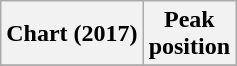<table class="wikitable sortable plainrowheaders" style="text-align:center">
<tr>
<th scope="col">Chart (2017)</th>
<th scope="col">Peak<br>position</th>
</tr>
<tr>
</tr>
</table>
